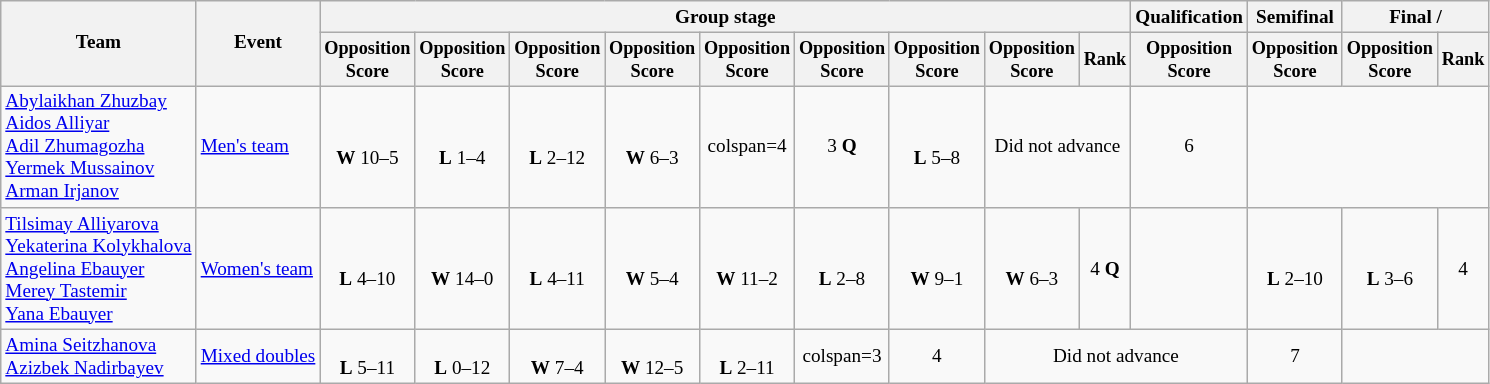<table class=wikitable style=font-size:80%;text-align:center>
<tr>
<th rowspan=2>Team</th>
<th rowspan=2>Event</th>
<th colspan=9>Group stage</th>
<th>Qualification</th>
<th>Semifinal</th>
<th colspan=2>Final / </th>
</tr>
<tr style=font-size:95%>
<th>Opposition<br>Score</th>
<th>Opposition<br>Score</th>
<th>Opposition<br>Score</th>
<th>Opposition<br>Score</th>
<th>Opposition<br>Score</th>
<th>Opposition<br>Score</th>
<th>Opposition<br>Score</th>
<th>Opposition<br>Score</th>
<th>Rank</th>
<th>Opposition<br>Score</th>
<th>Opposition<br>Score</th>
<th>Opposition<br>Score</th>
<th>Rank</th>
</tr>
<tr>
<td align=left><a href='#'>Abylaikhan Zhuzbay</a><br><a href='#'>Aidos Alliyar</a><br><a href='#'>Adil Zhumagozha</a><br><a href='#'>Yermek Mussainov</a><br><a href='#'>Arman Irjanov</a></td>
<td align=left><a href='#'>Men's team</a></td>
<td><br><strong>W</strong> 10–5</td>
<td><br><strong>L</strong> 1–4</td>
<td><br><strong>L</strong> 2–12</td>
<td><br><strong>W</strong> 6–3</td>
<td>colspan=4 </td>
<td>3 <strong>Q</strong></td>
<td> <br><strong>L</strong> 5–8</td>
<td colspan=2>Did not advance</td>
<td>6</td>
</tr>
<tr>
<td align=left><a href='#'>Tilsimay Alliyarova</a><br><a href='#'>Yekaterina Kolykhalova</a><br><a href='#'>Angelina Ebauyer</a><br><a href='#'>Merey Tastemir</a><br><a href='#'>Yana Ebauyer</a></td>
<td align=left><a href='#'>Women's team</a></td>
<td><br><strong>L</strong> 4–10</td>
<td><br><strong>W</strong> 14–0</td>
<td><br><strong>L</strong> 4–11</td>
<td><br><strong>W</strong> 5–4</td>
<td><br><strong>W</strong> 11–2</td>
<td><br><strong>L</strong> 2–8</td>
<td><br><strong>W</strong> 9–1</td>
<td><br><strong>W</strong> 6–3</td>
<td>4 <strong>Q</strong></td>
<td></td>
<td><br> <strong>L</strong> 2–10</td>
<td><br> <strong>L</strong> 3–6</td>
<td>4</td>
</tr>
<tr>
<td align=left><a href='#'>Amina Seitzhanova</a><br><a href='#'>Azizbek Nadirbayev</a></td>
<td align=left><a href='#'>Mixed doubles</a></td>
<td><br><strong>L</strong> 5–11</td>
<td><br><strong>L</strong> 0–12</td>
<td><br><strong>W</strong> 7–4</td>
<td><br><strong>W</strong> 12–5</td>
<td><br><strong>L</strong> 2–11</td>
<td>colspan=3 </td>
<td>4</td>
<td colspan=3>Did not advance</td>
<td>7</td>
</tr>
</table>
